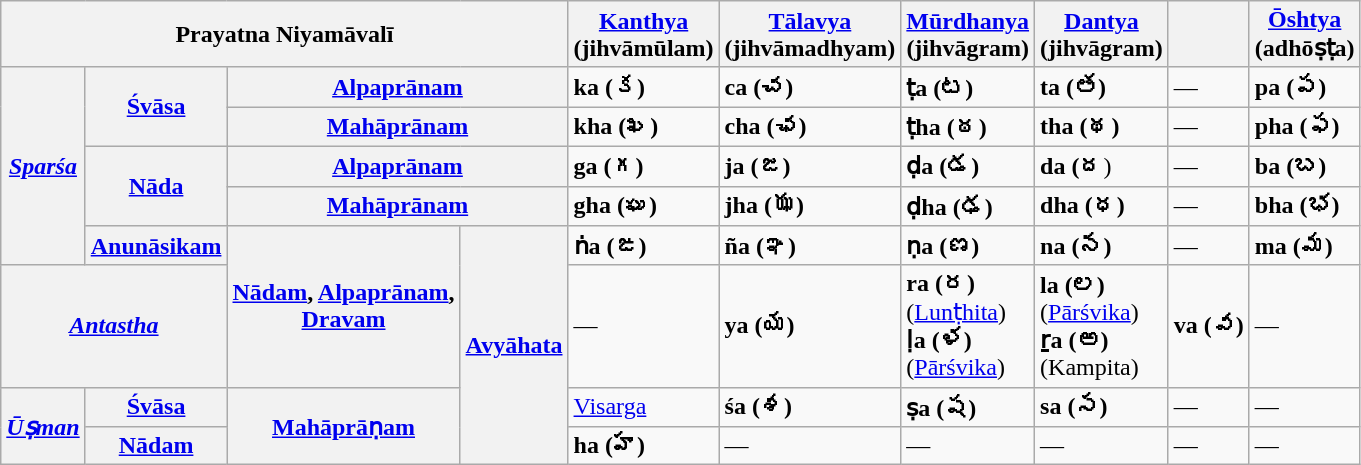<table class="wikitable">
<tr>
<th colspan="4">Prayatna Niyamāvalī</th>
<th><a href='#'>Kanthya</a><br> (jihvāmūlam)</th>
<th><a href='#'>Tālavya</a><br> (jihvāmadhyam)</th>
<th><a href='#'>Mūrdhanya</a><br> (jihvāgram)</th>
<th><a href='#'>Dantya</a><br> (jihvāgram)</th>
<th><a href='#'></a></th>
<th><a href='#'>Ōshtya</a><br>(adhōṣṭa)</th>
</tr>
<tr>
<th rowspan="5"><em><a href='#'>Sparśa</a></em></th>
<th rowspan="2"><a href='#'>Śvāsa</a></th>
<th colspan="2"><a href='#'>Alpaprānam</a></th>
<td><strong>ka (క)</strong></td>
<td><strong>ca (చ)</strong></td>
<td><strong>ṭa (ట)</strong></td>
<td><strong>ta (త)</strong></td>
<td>—</td>
<td><strong>pa (ప)</strong></td>
</tr>
<tr>
<th colspan="2"><a href='#'>Mahāprānam</a></th>
<td><strong>kha (ఖ)</strong></td>
<td><strong>cha (ఛ)</strong></td>
<td><strong>ṭha (ఠ)</strong></td>
<td><strong>tha (థ)</strong></td>
<td>—</td>
<td><strong>pha (ఫ)</strong></td>
</tr>
<tr>
<th rowspan="2"><a href='#'>Nāda</a></th>
<th colspan="2"><a href='#'>Alpaprānam</a></th>
<td><strong>ga (గ)</strong></td>
<td><strong>ja (జ)</strong></td>
<td><strong>ḍa (డ)</strong></td>
<td><strong>da (ద</strong>)</td>
<td>—</td>
<td><strong>ba (బ)</strong></td>
</tr>
<tr>
<th colspan="2"><a href='#'>Mahāprānam</a></th>
<td><strong>gha (ఘ)</strong></td>
<td><strong>jha (ఝ)</strong></td>
<td><strong>ḍha (ఢ)</strong></td>
<td><strong>dha (ధ)</strong></td>
<td>—</td>
<td><strong>bha (భ)</strong></td>
</tr>
<tr>
<th><a href='#'>Anunāsikam</a></th>
<th rowspan="2"><a href='#'>Nādam</a>, <a href='#'>Alpaprānam</a>,<br><a href='#'>Dravam</a></th>
<th rowspan="4"><a href='#'>Avyāhata</a></th>
<td><strong>ṅa (ఙ)</strong></td>
<td><strong>ña (ఞ)</strong></td>
<td><strong>ṇa (ణ)</strong></td>
<td><strong>na (న)</strong></td>
<td>—</td>
<td><strong>ma (మ)</strong></td>
</tr>
<tr>
<th colspan="2"><em><a href='#'>Antastha</a></em></th>
<td>—</td>
<td><strong>ya (య)</strong></td>
<td><strong>ra (ర)</strong><br>(<a href='#'>Lunṭhita</a>)<br><strong>ḷa (ళ)</strong><br>(<a href='#'>Pārśvika</a>)</td>
<td><strong>la (ల)</strong><br>(<a href='#'>Pārśvika</a>)<br><strong>ṟa (ఱ)</strong><br>(Kampita)<br></td>
<td><strong>va (వ)</strong></td>
<td>—</td>
</tr>
<tr>
<th rowspan="2"><em><a href='#'>Ūṣman</a></em></th>
<th><a href='#'>Śvāsa</a></th>
<th rowspan="2"><a href='#'>Mahāprāṇam</a></th>
<td><a href='#'>Visarga</a></td>
<td><strong>śa (శ)</strong></td>
<td><strong>ṣa (ష)</strong></td>
<td><strong>sa (స)</strong></td>
<td>—</td>
<td>—</td>
</tr>
<tr>
<th><a href='#'>Nādam</a></th>
<td><strong>ha (హ)</strong></td>
<td>—</td>
<td>—</td>
<td>—</td>
<td>—</td>
<td>—</td>
</tr>
</table>
